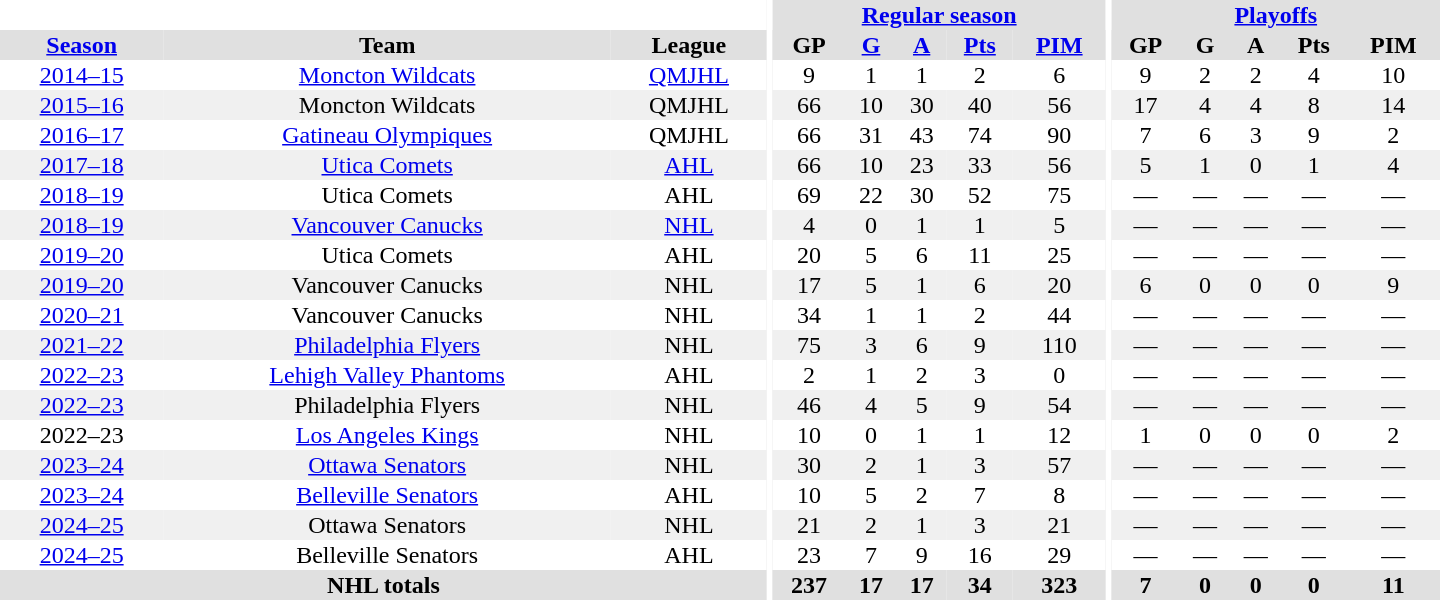<table border="0" cellpadding="1" cellspacing="0" style="text-align:center; width:60em;">
<tr bgcolor="#e0e0e0">
<th colspan="3" bgcolor="#ffffff"></th>
<th rowspan="99" bgcolor="#ffffff"></th>
<th colspan="5"><a href='#'>Regular season</a></th>
<th rowspan="99" bgcolor="#ffffff"></th>
<th colspan="5"><a href='#'>Playoffs</a></th>
</tr>
<tr bgcolor="#e0e0e0">
<th><a href='#'>Season</a></th>
<th>Team</th>
<th>League</th>
<th>GP</th>
<th><a href='#'>G</a></th>
<th><a href='#'>A</a></th>
<th><a href='#'>Pts</a></th>
<th><a href='#'>PIM</a></th>
<th>GP</th>
<th>G</th>
<th>A</th>
<th>Pts</th>
<th>PIM</th>
</tr>
<tr>
<td><a href='#'>2014–15</a></td>
<td><a href='#'>Moncton Wildcats</a></td>
<td><a href='#'>QMJHL</a></td>
<td>9</td>
<td>1</td>
<td>1</td>
<td>2</td>
<td>6</td>
<td>9</td>
<td>2</td>
<td>2</td>
<td>4</td>
<td>10</td>
</tr>
<tr bgcolor="#f0f0f0">
<td><a href='#'>2015–16</a></td>
<td>Moncton Wildcats</td>
<td>QMJHL</td>
<td>66</td>
<td>10</td>
<td>30</td>
<td>40</td>
<td>56</td>
<td>17</td>
<td>4</td>
<td>4</td>
<td>8</td>
<td>14</td>
</tr>
<tr>
<td><a href='#'>2016–17</a></td>
<td><a href='#'>Gatineau Olympiques</a></td>
<td>QMJHL</td>
<td>66</td>
<td>31</td>
<td>43</td>
<td>74</td>
<td>90</td>
<td>7</td>
<td>6</td>
<td>3</td>
<td>9</td>
<td>2</td>
</tr>
<tr bgcolor="#f0f0f0">
<td><a href='#'>2017–18</a></td>
<td><a href='#'>Utica Comets</a></td>
<td><a href='#'>AHL</a></td>
<td>66</td>
<td>10</td>
<td>23</td>
<td>33</td>
<td>56</td>
<td>5</td>
<td>1</td>
<td>0</td>
<td>1</td>
<td>4</td>
</tr>
<tr>
<td><a href='#'>2018–19</a></td>
<td>Utica Comets</td>
<td>AHL</td>
<td>69</td>
<td>22</td>
<td>30</td>
<td>52</td>
<td>75</td>
<td>—</td>
<td>—</td>
<td>—</td>
<td>—</td>
<td>—</td>
</tr>
<tr bgcolor="#f0f0f0">
<td><a href='#'>2018–19</a></td>
<td><a href='#'>Vancouver Canucks</a></td>
<td><a href='#'>NHL</a></td>
<td>4</td>
<td>0</td>
<td>1</td>
<td>1</td>
<td>5</td>
<td>—</td>
<td>—</td>
<td>—</td>
<td>—</td>
<td>—</td>
</tr>
<tr>
<td><a href='#'>2019–20</a></td>
<td>Utica Comets</td>
<td>AHL</td>
<td>20</td>
<td>5</td>
<td>6</td>
<td>11</td>
<td>25</td>
<td>—</td>
<td>—</td>
<td>—</td>
<td>—</td>
<td>—</td>
</tr>
<tr bgcolor="#f0f0f0">
<td><a href='#'>2019–20</a></td>
<td>Vancouver Canucks</td>
<td>NHL</td>
<td>17</td>
<td>5</td>
<td>1</td>
<td>6</td>
<td>20</td>
<td>6</td>
<td>0</td>
<td>0</td>
<td>0</td>
<td>9</td>
</tr>
<tr>
<td><a href='#'>2020–21</a></td>
<td>Vancouver Canucks</td>
<td>NHL</td>
<td>34</td>
<td>1</td>
<td>1</td>
<td>2</td>
<td>44</td>
<td>—</td>
<td>—</td>
<td>—</td>
<td>—</td>
<td>—</td>
</tr>
<tr bgcolor="#f0f0f0">
<td><a href='#'>2021–22</a></td>
<td><a href='#'>Philadelphia Flyers</a></td>
<td>NHL</td>
<td>75</td>
<td>3</td>
<td>6</td>
<td>9</td>
<td>110</td>
<td>—</td>
<td>—</td>
<td>—</td>
<td>—</td>
<td>—</td>
</tr>
<tr>
<td><a href='#'>2022–23</a></td>
<td><a href='#'>Lehigh Valley Phantoms</a></td>
<td>AHL</td>
<td>2</td>
<td>1</td>
<td>2</td>
<td>3</td>
<td>0</td>
<td>—</td>
<td>—</td>
<td>—</td>
<td>—</td>
<td>—</td>
</tr>
<tr bgcolor="#f0f0f0">
<td><a href='#'>2022–23</a></td>
<td>Philadelphia Flyers</td>
<td>NHL</td>
<td>46</td>
<td>4</td>
<td>5</td>
<td>9</td>
<td>54</td>
<td>—</td>
<td>—</td>
<td>—</td>
<td>—</td>
<td>—</td>
</tr>
<tr>
<td>2022–23</td>
<td><a href='#'>Los Angeles Kings</a></td>
<td>NHL</td>
<td>10</td>
<td>0</td>
<td>1</td>
<td>1</td>
<td>12</td>
<td>1</td>
<td>0</td>
<td>0</td>
<td>0</td>
<td>2</td>
</tr>
<tr bgcolor="#f0f0f0">
<td><a href='#'>2023–24</a></td>
<td><a href='#'>Ottawa Senators</a></td>
<td>NHL</td>
<td>30</td>
<td>2</td>
<td>1</td>
<td>3</td>
<td>57</td>
<td>—</td>
<td>—</td>
<td>—</td>
<td>—</td>
<td>—</td>
</tr>
<tr>
<td><a href='#'>2023–24</a></td>
<td><a href='#'>Belleville Senators</a></td>
<td>AHL</td>
<td>10</td>
<td>5</td>
<td>2</td>
<td>7</td>
<td>8</td>
<td>—</td>
<td>—</td>
<td>—</td>
<td>—</td>
<td>—</td>
</tr>
<tr bgcolor="#f0f0f0">
<td><a href='#'>2024–25</a></td>
<td>Ottawa Senators</td>
<td>NHL</td>
<td>21</td>
<td>2</td>
<td>1</td>
<td>3</td>
<td>21</td>
<td>—</td>
<td>—</td>
<td>—</td>
<td>—</td>
<td>—</td>
</tr>
<tr>
<td><a href='#'>2024–25</a></td>
<td>Belleville Senators</td>
<td>AHL</td>
<td>23</td>
<td>7</td>
<td>9</td>
<td>16</td>
<td>29</td>
<td>—</td>
<td>—</td>
<td>—</td>
<td>—</td>
<td>—</td>
</tr>
<tr bgcolor="#e0e0e0">
<th colspan="3">NHL totals</th>
<th>237</th>
<th>17</th>
<th>17</th>
<th>34</th>
<th>323</th>
<th>7</th>
<th>0</th>
<th>0</th>
<th>0</th>
<th>11</th>
</tr>
</table>
